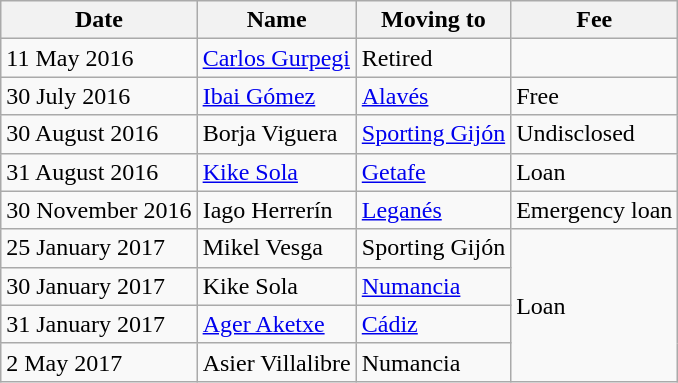<table class=wikitable>
<tr>
<th>Date</th>
<th>Name</th>
<th>Moving to</th>
<th>Fee</th>
</tr>
<tr>
<td>11 May 2016</td>
<td> <a href='#'>Carlos Gurpegi</a></td>
<td>Retired</td>
<td></td>
</tr>
<tr>
<td>30 July 2016</td>
<td> <a href='#'>Ibai Gómez</a></td>
<td> <a href='#'>Alavés</a></td>
<td>Free</td>
</tr>
<tr>
<td>30 August 2016</td>
<td> Borja Viguera</td>
<td> <a href='#'>Sporting Gijón</a></td>
<td>Undisclosed</td>
</tr>
<tr>
<td>31 August 2016</td>
<td> <a href='#'>Kike Sola</a></td>
<td> <a href='#'>Getafe</a></td>
<td>Loan</td>
</tr>
<tr>
<td>30 November 2016</td>
<td> Iago Herrerín</td>
<td> <a href='#'>Leganés</a></td>
<td>Emergency loan</td>
</tr>
<tr>
<td>25 January 2017</td>
<td> Mikel Vesga</td>
<td> Sporting Gijón</td>
<td rowspan=4>Loan</td>
</tr>
<tr>
<td>30 January 2017</td>
<td> Kike Sola</td>
<td> <a href='#'>Numancia</a></td>
</tr>
<tr>
<td>31 January 2017</td>
<td> <a href='#'>Ager Aketxe</a></td>
<td> <a href='#'>Cádiz</a></td>
</tr>
<tr>
<td>2 May 2017</td>
<td> Asier Villalibre</td>
<td> Numancia</td>
</tr>
</table>
